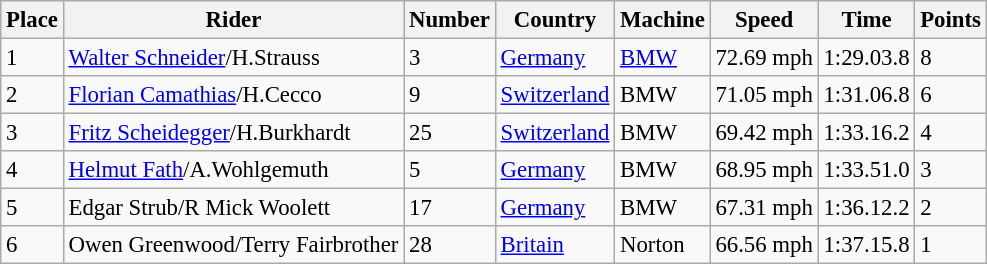<table class="wikitable" style="font-size: 95%;">
<tr>
<th>Place</th>
<th>Rider</th>
<th>Number</th>
<th>Country</th>
<th>Machine</th>
<th>Speed</th>
<th>Time</th>
<th>Points</th>
</tr>
<tr>
<td>1</td>
<td> <a href='#'>Walter Schneider</a>/H.Strauss</td>
<td>3</td>
<td><a href='#'>Germany</a></td>
<td><a href='#'>BMW</a></td>
<td>72.69 mph</td>
<td>1:29.03.8</td>
<td>8</td>
</tr>
<tr>
<td>2</td>
<td> <a href='#'>Florian Camathias</a>/H.Cecco</td>
<td>9</td>
<td><a href='#'>Switzerland</a></td>
<td>BMW</td>
<td>71.05 mph</td>
<td>1:31.06.8</td>
<td>6</td>
</tr>
<tr>
<td>3</td>
<td> <a href='#'>Fritz Scheidegger</a>/H.Burkhardt</td>
<td>25</td>
<td><a href='#'>Switzerland</a></td>
<td>BMW</td>
<td>69.42 mph</td>
<td>1:33.16.2</td>
<td>4</td>
</tr>
<tr>
<td>4</td>
<td> <a href='#'>Helmut Fath</a>/A.Wohlgemuth</td>
<td>5</td>
<td><a href='#'>Germany</a></td>
<td>BMW</td>
<td>68.95 mph</td>
<td>1:33.51.0</td>
<td>3</td>
</tr>
<tr>
<td>5</td>
<td> Edgar Strub/R Mick Woolett</td>
<td>17</td>
<td><a href='#'>Germany</a></td>
<td>BMW</td>
<td>67.31 mph</td>
<td>1:36.12.2</td>
<td>2</td>
</tr>
<tr>
<td>6</td>
<td> Owen Greenwood/Terry Fairbrother</td>
<td>28</td>
<td><a href='#'>Britain</a></td>
<td>Norton</td>
<td>66.56 mph</td>
<td>1:37.15.8</td>
<td>1</td>
</tr>
</table>
